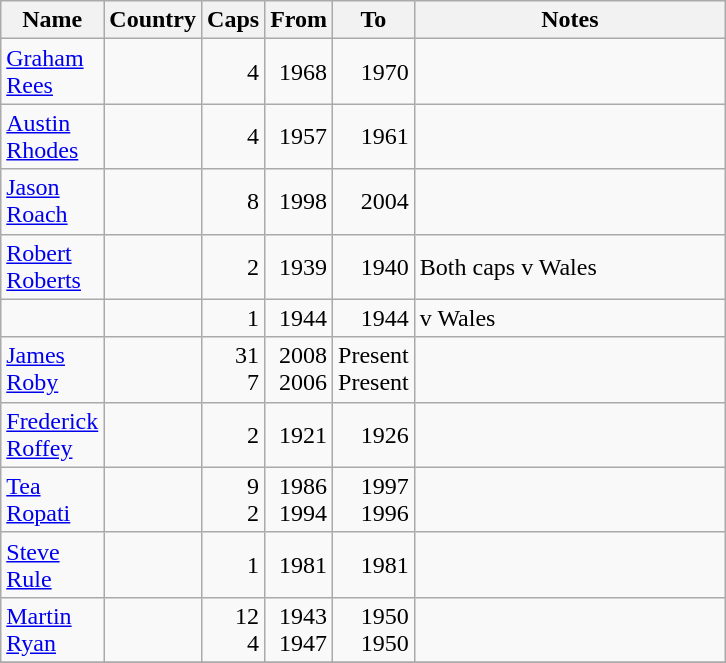<table class="wikitable">
<tr>
<th width="60px">Name</th>
<th width="30px">Country</th>
<th width="30px">Caps</th>
<th width="30px">From</th>
<th width="30px">To</th>
<th width="200px">Notes</th>
</tr>
<tr>
<td align="left"><a href='#'>Graham Rees</a></td>
<td align="left"></td>
<td align="right">4</td>
<td align="right">1968</td>
<td align="right">1970</td>
<td align="left"></td>
</tr>
<tr>
<td align="left"><a href='#'>Austin Rhodes</a></td>
<td align="left"></td>
<td align="right">4</td>
<td align="right">1957</td>
<td align="right">1961</td>
<td align="left"></td>
</tr>
<tr>
<td align="left"><a href='#'>Jason Roach</a></td>
<td align="left"></td>
<td align="right">8</td>
<td align="right">1998</td>
<td align="right">2004</td>
<td align="left"></td>
</tr>
<tr>
<td align="left"><a href='#'>Robert Roberts</a></td>
<td align="left"></td>
<td align="right">2</td>
<td align="right">1939</td>
<td align="right">1940</td>
<td align="left">Both caps v Wales</td>
</tr>
<tr>
<td align="left"></td>
<td align="left"></td>
<td align="right">1</td>
<td align="right">1944</td>
<td align="right">1944</td>
<td align="left">v Wales</td>
</tr>
<tr>
<td align="left"><a href='#'>James Roby</a></td>
<td align="left"><br></td>
<td align="right">31<br>7</td>
<td align="right">2008<br>2006</td>
<td align="right">Present<br>Present</td>
<td align="left"></td>
</tr>
<tr>
<td align="left"><a href='#'>Frederick Roffey</a></td>
<td align="left"></td>
<td align="right">2</td>
<td align="right">1921</td>
<td align="right">1926</td>
<td align="left"></td>
</tr>
<tr>
<td align="left"><a href='#'>Tea Ropati</a></td>
<td align="left"><br></td>
<td align="right">9<br>2</td>
<td align="right">1986<br>1994</td>
<td align="right">1997<br>1996</td>
<td align="left"></td>
</tr>
<tr>
<td align="left"><a href='#'>Steve Rule</a></td>
<td align="left"></td>
<td align="right">1</td>
<td align="right">1981</td>
<td align="right">1981</td>
<td align="left"></td>
</tr>
<tr>
<td align="left"><a href='#'>Martin Ryan</a></td>
<td align="left"><br></td>
<td align="right">12<br>4</td>
<td align="right">1943<br>1947</td>
<td align="right">1950<br>1950</td>
<td align="left"></td>
</tr>
<tr>
</tr>
</table>
